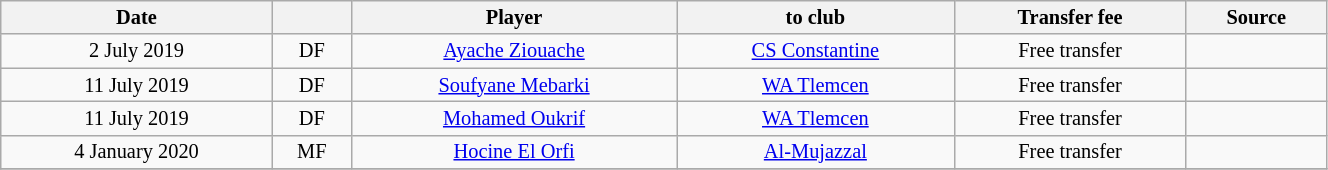<table class="wikitable sortable" style="width:70%; text-align:center; font-size:85%; text-align:centre;">
<tr>
<th>Date</th>
<th></th>
<th>Player</th>
<th>to club</th>
<th>Transfer fee</th>
<th>Source</th>
</tr>
<tr>
<td>2 July 2019</td>
<td>DF</td>
<td> <a href='#'>Ayache Ziouache</a></td>
<td><a href='#'>CS Constantine</a></td>
<td>Free transfer</td>
<td></td>
</tr>
<tr>
<td>11 July 2019</td>
<td>DF</td>
<td> <a href='#'>Soufyane Mebarki</a></td>
<td><a href='#'>WA Tlemcen</a></td>
<td>Free transfer</td>
<td></td>
</tr>
<tr>
<td>11 July 2019</td>
<td>DF</td>
<td> <a href='#'>Mohamed Oukrif</a></td>
<td><a href='#'>WA Tlemcen</a></td>
<td>Free transfer</td>
<td></td>
</tr>
<tr>
<td>4 January 2020</td>
<td>MF</td>
<td> <a href='#'>Hocine El Orfi</a></td>
<td> <a href='#'>Al-Mujazzal</a></td>
<td>Free transfer</td>
<td></td>
</tr>
<tr>
</tr>
</table>
